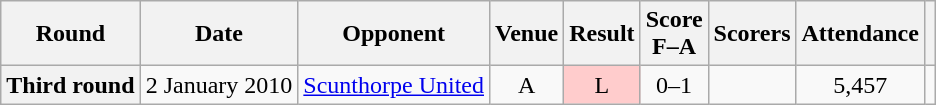<table class="wikitable plainrowheaders" style="text-align:center">
<tr>
<th scope="col">Round</th>
<th scope="col">Date</th>
<th scope="col">Opponent</th>
<th scope="col">Venue</th>
<th scope="col">Result</th>
<th scope="col">Score<br>F–A</th>
<th scope="col">Scorers</th>
<th scope="col">Attendance</th>
<th scope="col"></th>
</tr>
<tr>
<th scope=row>Third round</th>
<td align=left>2 January 2010</td>
<td align=left><a href='#'>Scunthorpe United</a></td>
<td>A</td>
<td style="background-color:#FFCCCC">L</td>
<td>0–1</td>
<td></td>
<td>5,457</td>
<td></td>
</tr>
</table>
